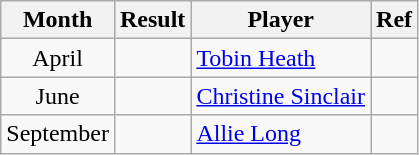<table class=wikitable>
<tr>
<th>Month</th>
<th>Result</th>
<th>Player</th>
<th>Ref</th>
</tr>
<tr>
<td align=center>April</td>
<td></td>
<td> <a href='#'>Tobin Heath</a></td>
<td></td>
</tr>
<tr>
<td align=center>June</td>
<td></td>
<td> <a href='#'>Christine Sinclair</a></td>
<td></td>
</tr>
<tr>
<td align=center>September</td>
<td></td>
<td> <a href='#'>Allie Long</a></td>
<td></td>
</tr>
</table>
